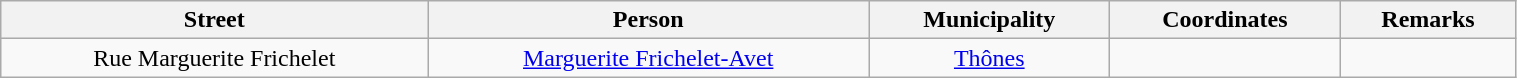<table class="wikitable sortable" style="text-align:center; width:80%;">
<tr>
<th>Street</th>
<th>Person</th>
<th>Municipality</th>
<th>Coordinates</th>
<th>Remarks</th>
</tr>
<tr>
<td>Rue Marguerite Frichelet</td>
<td><a href='#'>Marguerite Frichelet-Avet</a></td>
<td><a href='#'>Thônes</a></td>
<td></td>
<td></td>
</tr>
</table>
